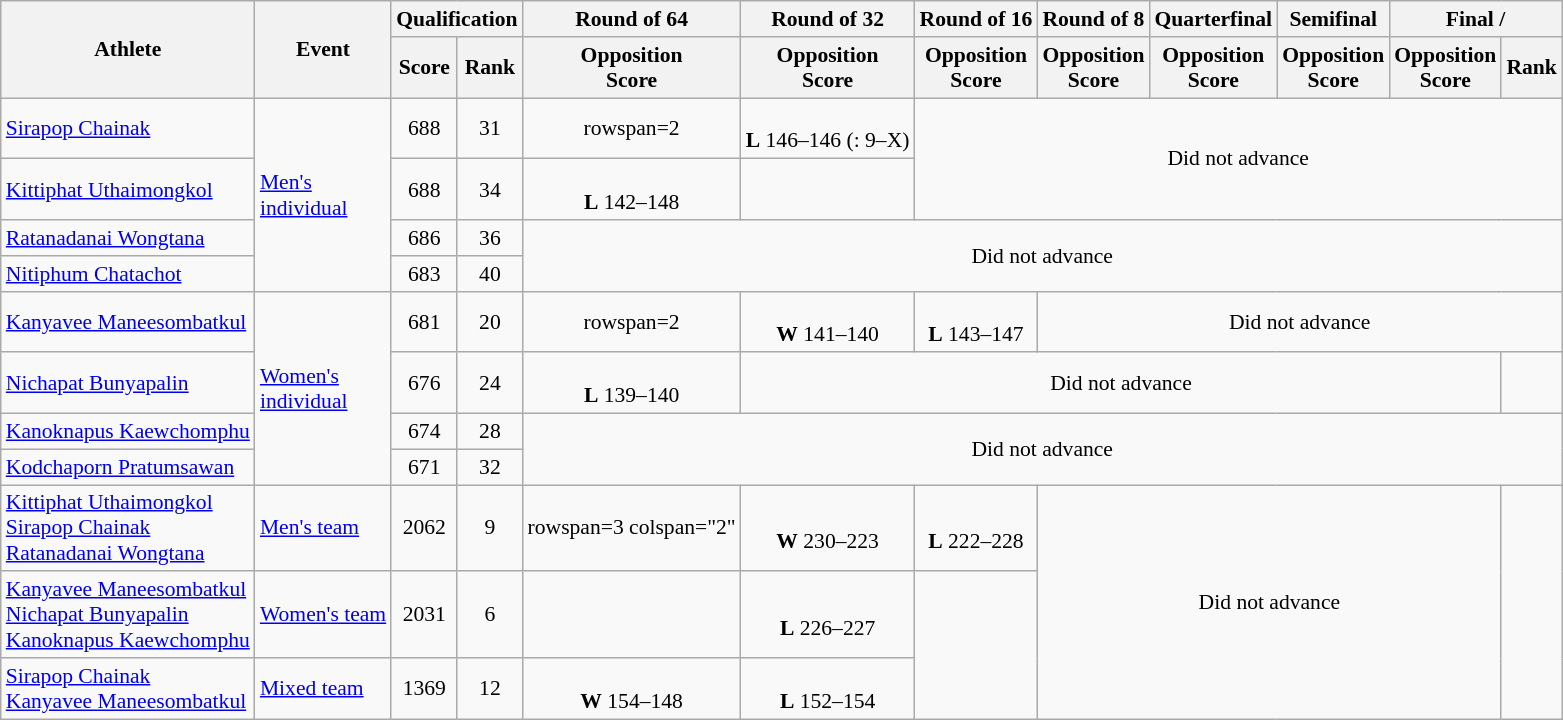<table class="wikitable" style="font-size:90%;text-align:center">
<tr>
<th rowspan="2">Athlete</th>
<th rowspan="2">Event</th>
<th colspan="2">Qualification</th>
<th>Round of 64</th>
<th>Round of 32</th>
<th>Round of 16</th>
<th>Round of 8</th>
<th>Quarterfinal</th>
<th>Semifinal</th>
<th colspan="2">Final / </th>
</tr>
<tr>
<th>Score</th>
<th>Rank</th>
<th>Opposition<br>Score</th>
<th>Opposition<br>Score</th>
<th>Opposition<br>Score</th>
<th>Opposition<br>Score</th>
<th>Opposition<br>Score</th>
<th>Opposition<br>Score</th>
<th>Opposition<br>Score</th>
<th>Rank</th>
</tr>
<tr>
<td align="left"><a href='#'>Sirapop Chainak</a></td>
<td align="left" rowspan="4"><a href='#'>Men's<br>individual</a></td>
<td>688</td>
<td>31 <strong></strong></td>
<td>rowspan=2 </td>
<td><br><strong>L</strong> 146–146 (<strong></strong>: 9–X)</td>
<td rowspan=2 colspan=6>Did not advance</td>
</tr>
<tr>
<td align="left"><a href='#'>Kittiphat Uthaimongkol</a></td>
<td>688</td>
<td>34 <strong></strong></td>
<td><br><strong>L</strong> 142–148</td>
</tr>
<tr>
<td align="left"><a href='#'>Ratanadanai Wongtana</a></td>
<td>686</td>
<td>36</td>
<td rowspan=2 colspan="8">Did not advance</td>
</tr>
<tr>
<td align="left"><a href='#'>Nitiphum Chatachot</a></td>
<td>683</td>
<td>40</td>
</tr>
<tr>
<td align="left"><a href='#'>Kanyavee Maneesombatkul</a></td>
<td align="left" rowspan="4"><a href='#'>Women's<br>individual</a></td>
<td>681</td>
<td>20 <strong></strong></td>
<td>rowspan=2 </td>
<td><br><strong>W</strong> 141–140</td>
<td><br><strong>L</strong> 143–147</td>
<td colspan=5>Did not advance</td>
</tr>
<tr>
<td align="left"><a href='#'>Nichapat Bunyapalin</a></td>
<td>676</td>
<td>24 <strong></strong></td>
<td><br><strong>L</strong> 139–140</td>
<td colspan=6>Did not advance</td>
</tr>
<tr>
<td align="left"><a href='#'>Kanoknapus Kaewchomphu</a></td>
<td>674</td>
<td>28</td>
<td rowspan=2 colspan="8">Did not advance</td>
</tr>
<tr>
<td align="left"><a href='#'>Kodchaporn Pratumsawan</a></td>
<td>671</td>
<td>32</td>
</tr>
<tr>
<td align="left"><a href='#'>Kittiphat Uthaimongkol</a><br><a href='#'>Sirapop Chainak</a><br><a href='#'>Ratanadanai Wongtana</a></td>
<td align="left"><a href='#'>Men's team</a></td>
<td>2062</td>
<td>9 <strong></strong></td>
<td>rowspan=3 colspan="2" </td>
<td> <br><strong>W</strong> 230–223</td>
<td> <br><strong>L</strong> 222–228</td>
<td rowspan=3 colspan="4">Did not advance</td>
</tr>
<tr>
<td align="left"><a href='#'>Kanyavee Maneesombatkul</a><br><a href='#'>Nichapat Bunyapalin</a><br><a href='#'>Kanoknapus Kaewchomphu</a></td>
<td align="left"><a href='#'>Women's team</a></td>
<td>2031</td>
<td>6 <strong></strong></td>
<td></td>
<td><br><strong>L</strong> 226–227</td>
</tr>
<tr>
<td align="left"><a href='#'>Sirapop Chainak</a><br><a href='#'>Kanyavee Maneesombatkul</a></td>
<td align="left"><a href='#'>Mixed team</a></td>
<td>1369</td>
<td>12 <strong></strong></td>
<td> <br><strong>W</strong> 154–148</td>
<td> <br><strong>L</strong> 152–154</td>
</tr>
</table>
